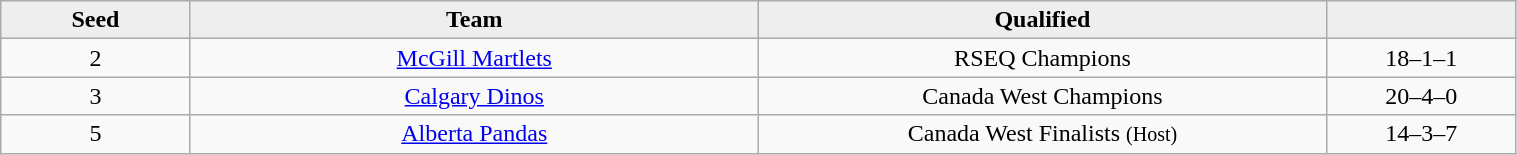<table class="wikitable" width="80%">
<tr align="center"  style=" background:#EEEEEE; color:#000000;">
<th style="background:#EEEEEE;" width=10%>Seed</th>
<th width=30% style="background:#EEEEEE;">Team</th>
<th width=30% style="background:#EEEEEE;">Qualified</th>
<th width=10% style="background:#EEEEEE;"></th>
</tr>
<tr align="center" bgcolor="">
<td>2</td>
<td><a href='#'>McGill Martlets</a></td>
<td>RSEQ Champions</td>
<td>18–1–1</td>
</tr>
<tr align="center" bgcolor="">
<td>3</td>
<td><a href='#'>Calgary Dinos</a></td>
<td>Canada West Champions</td>
<td>20–4–0</td>
</tr>
<tr align="center" bgcolor="">
<td>5</td>
<td><a href='#'>Alberta Pandas</a></td>
<td>Canada West Finalists <small>(Host)</small></td>
<td>14–3–7</td>
</tr>
</table>
